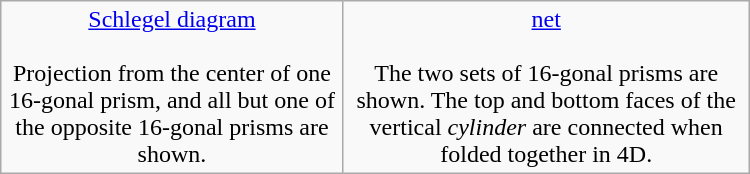<table class=wikitable width=500>
<tr align=center>
<td><a href='#'>Schlegel diagram</a><br><br>Projection from the center of one 16-gonal prism, and all but one of the opposite 16-gonal prisms are shown.</td>
<td><a href='#'>net</a><br><br>The two sets of 16-gonal prisms are shown. The top and bottom faces of the vertical <em>cylinder</em> are connected when folded together in 4D.</td>
</tr>
</table>
